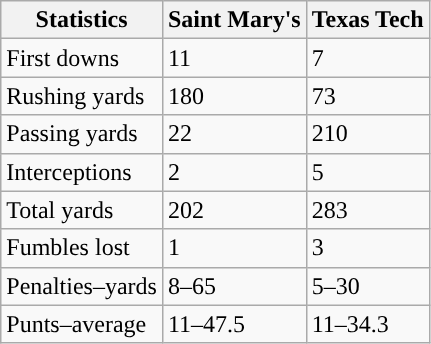<table class="wikitable">
<tr>
<th>Statistics</th>
<th>Saint Mary's</th>
<th>Texas Tech</th>
</tr>
<tr>
<td>First downs</td>
<td>11</td>
<td>7</td>
</tr>
<tr>
<td>Rushing yards</td>
<td>180</td>
<td>73</td>
</tr>
<tr>
<td>Passing yards</td>
<td>22</td>
<td>210</td>
</tr>
<tr>
<td>Interceptions</td>
<td>2</td>
<td>5</td>
</tr>
<tr>
<td>Total yards</td>
<td>202</td>
<td>283</td>
</tr>
<tr>
<td>Fumbles lost</td>
<td>1</td>
<td>3</td>
</tr>
<tr>
<td>Penalties–yards</td>
<td>8–65</td>
<td>5–30</td>
</tr>
<tr>
<td>Punts–average</td>
<td>11–47.5</td>
<td>11–34.3</td>
</tr>
</table>
